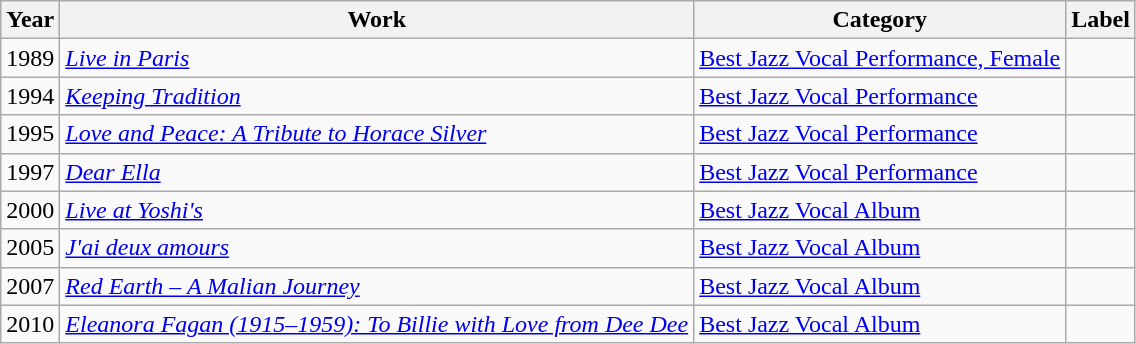<table class="wikitable sortable">
<tr>
<th>Year</th>
<th>Work</th>
<th>Category</th>
<th>Label</th>
</tr>
<tr>
<td>1989</td>
<td><em><a href='#'>Live in Paris</a></em></td>
<td><a href='#'>Best Jazz Vocal Performance, Female</a></td>
<td></td>
</tr>
<tr>
<td>1994</td>
<td><em><a href='#'>Keeping Tradition</a></em></td>
<td><a href='#'>Best Jazz Vocal Performance</a></td>
<td></td>
</tr>
<tr>
<td>1995</td>
<td><em><a href='#'>Love and Peace: A Tribute to Horace Silver</a></em></td>
<td><a href='#'>Best Jazz Vocal Performance</a></td>
<td></td>
</tr>
<tr>
<td>1997</td>
<td><em><a href='#'>Dear Ella</a></em></td>
<td><a href='#'>Best Jazz Vocal Performance</a></td>
<td></td>
</tr>
<tr>
<td>2000</td>
<td><em><a href='#'>Live at Yoshi's</a></em></td>
<td><a href='#'>Best Jazz Vocal Album</a></td>
<td></td>
</tr>
<tr>
<td>2005</td>
<td><em><a href='#'>J'ai deux amours</a></em></td>
<td><a href='#'>Best Jazz Vocal Album</a></td>
<td></td>
</tr>
<tr>
<td>2007</td>
<td><em><a href='#'>Red Earth – A Malian Journey</a></em></td>
<td><a href='#'>Best Jazz Vocal Album</a></td>
<td></td>
</tr>
<tr>
<td>2010</td>
<td><em><a href='#'>Eleanora Fagan (1915–1959): To Billie with Love from Dee Dee</a></em></td>
<td><a href='#'>Best Jazz Vocal Album</a></td>
<td></td>
</tr>
</table>
